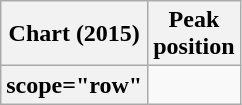<table class="wikitable sortable plainrowheaders">
<tr>
<th scope="col">Chart (2015)</th>
<th scope="col">Peak<br>position</th>
</tr>
<tr>
<th>scope="row"</th>
</tr>
</table>
